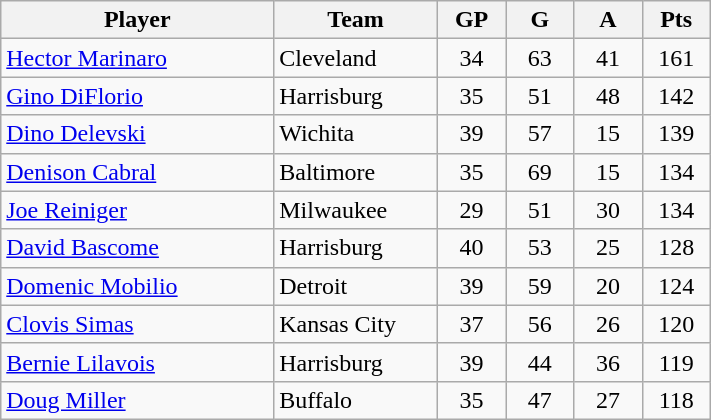<table class="wikitable">
<tr>
<th width="30%">Player</th>
<th width="18%">Team</th>
<th width="7.5%">GP</th>
<th width="7.5%">G</th>
<th width="7.5%">A</th>
<th width="7.5%">Pts</th>
</tr>
<tr align=center>
<td align=left><a href='#'>Hector Marinaro</a></td>
<td align=left>Cleveland</td>
<td>34</td>
<td>63</td>
<td>41</td>
<td>161</td>
</tr>
<tr align=center>
<td align=left><a href='#'>Gino DiFlorio</a></td>
<td align=left>Harrisburg</td>
<td>35</td>
<td>51</td>
<td>48</td>
<td>142</td>
</tr>
<tr align=center>
<td align=left><a href='#'>Dino Delevski</a></td>
<td align=left>Wichita</td>
<td>39</td>
<td>57</td>
<td>15</td>
<td>139</td>
</tr>
<tr align=center>
<td align=left><a href='#'>Denison Cabral</a></td>
<td align=left>Baltimore</td>
<td>35</td>
<td>69</td>
<td>15</td>
<td>134</td>
</tr>
<tr align=center>
<td align=left><a href='#'>Joe Reiniger</a></td>
<td align=left>Milwaukee</td>
<td>29</td>
<td>51</td>
<td>30</td>
<td>134</td>
</tr>
<tr align=center>
<td align=left><a href='#'>David Bascome</a></td>
<td align=left>Harrisburg</td>
<td>40</td>
<td>53</td>
<td>25</td>
<td>128</td>
</tr>
<tr align=center>
<td align=left><a href='#'>Domenic Mobilio</a></td>
<td align=left>Detroit</td>
<td>39</td>
<td>59</td>
<td>20</td>
<td>124</td>
</tr>
<tr align=center>
<td align=left><a href='#'>Clovis Simas</a></td>
<td align=left>Kansas City</td>
<td>37</td>
<td>56</td>
<td>26</td>
<td>120</td>
</tr>
<tr align=center>
<td align=left><a href='#'>Bernie Lilavois</a></td>
<td align=left>Harrisburg</td>
<td>39</td>
<td>44</td>
<td>36</td>
<td>119</td>
</tr>
<tr align=center>
<td align=left><a href='#'>Doug Miller</a></td>
<td align=left>Buffalo</td>
<td>35</td>
<td>47</td>
<td>27</td>
<td>118</td>
</tr>
</table>
